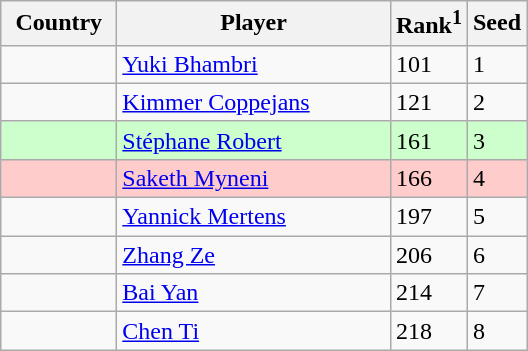<table class="sortable wikitable">
<tr>
<th width="70">Country</th>
<th width="175">Player</th>
<th>Rank<sup>1</sup></th>
<th>Seed</th>
</tr>
<tr>
<td></td>
<td><a href='#'>Yuki Bhambri</a></td>
<td>101</td>
<td>1</td>
</tr>
<tr>
<td></td>
<td><a href='#'>Kimmer Coppejans</a></td>
<td>121</td>
<td>2</td>
</tr>
<tr style="background:#cfc;">
<td></td>
<td><a href='#'>Stéphane Robert</a></td>
<td>161</td>
<td>3</td>
</tr>
<tr style="background:#fcc;">
<td></td>
<td><a href='#'>Saketh Myneni</a></td>
<td>166</td>
<td>4</td>
</tr>
<tr>
<td></td>
<td><a href='#'>Yannick Mertens</a></td>
<td>197</td>
<td>5</td>
</tr>
<tr>
<td></td>
<td><a href='#'>Zhang Ze</a></td>
<td>206</td>
<td>6</td>
</tr>
<tr>
<td></td>
<td><a href='#'>Bai Yan</a></td>
<td>214</td>
<td>7</td>
</tr>
<tr>
<td></td>
<td><a href='#'>Chen Ti</a></td>
<td>218</td>
<td>8</td>
</tr>
</table>
